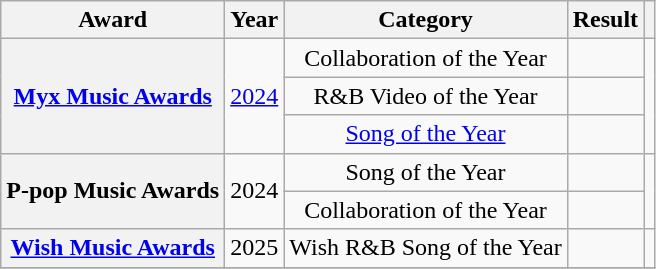<table class="wikitable sortable plainrowheaders" style="text-align:center;">
<tr>
<th scope="col">Award</th>
<th scope="col">Year</th>
<th scope="col">Category</th>
<th scope="col">Result</th>
<th scope="col" class="unsortable"></th>
</tr>
<tr>
<th scope="row" rowspan="3"><a href='#'>Myx Music Awards</a></th>
<td rowspan="3"><a href='#'>2024</a></td>
<td>Collaboration of the Year</td>
<td></td>
<td rowspan="3"></td>
</tr>
<tr>
<td>R&B Video of the Year</td>
<td></td>
</tr>
<tr>
<td><a href='#'>Song of the Year</a></td>
<td></td>
</tr>
<tr>
<th scope="row" rowspan="2">P-pop Music Awards</th>
<td rowspan="2">2024</td>
<td>Song of the Year</td>
<td></td>
<td rowspan="2"></td>
</tr>
<tr>
<td>Collaboration of the Year</td>
<td></td>
</tr>
<tr>
<th scope="row"><a href='#'>Wish Music Awards</a></th>
<td>2025</td>
<td>Wish R&B Song of the Year</td>
<td></td>
<td></td>
</tr>
<tr>
</tr>
</table>
